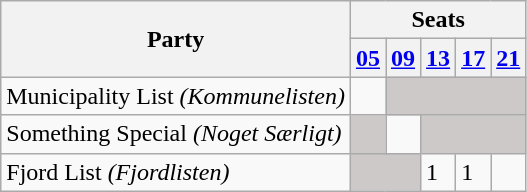<table class="wikitable">
<tr>
<th rowspan=2>Party</th>
<th colspan=11>Seats</th>
</tr>
<tr>
<th><a href='#'>05</a></th>
<th><a href='#'>09</a></th>
<th><a href='#'>13</a></th>
<th><a href='#'>17</a></th>
<th><a href='#'>21</a></th>
</tr>
<tr>
<td>Municipality List <em>(Kommunelisten)</em></td>
<td></td>
<td style="background:#CDC9C9;" colspan=4></td>
</tr>
<tr>
<td>Something Special <em>(Noget Særligt)</em></td>
<td style="background:#CDC9C9;"></td>
<td></td>
<td style="background:#CDC9C9;" colspan=3></td>
</tr>
<tr>
<td>Fjord List <em>(Fjordlisten)</em></td>
<td style="background:#CDC9C9;" colspan=2></td>
<td>1</td>
<td>1</td>
<td></td>
</tr>
</table>
